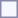<table style="border:1px solid #8888aa; background-color:#f7f8ff; padding:5px; font-size:95%; margin: 0px 12px 12px 0px;">
</table>
